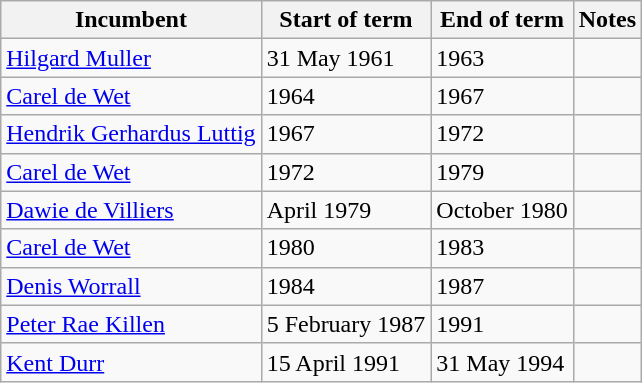<table class="wikitable">
<tr>
<th>Incumbent</th>
<th>Start of term</th>
<th>End of term</th>
<th>Notes</th>
</tr>
<tr>
<td><a href='#'>Hilgard Muller</a></td>
<td>31 May 1961</td>
<td>1963</td>
<td></td>
</tr>
<tr>
<td><a href='#'>Carel de Wet</a></td>
<td>1964</td>
<td>1967</td>
<td></td>
</tr>
<tr>
<td><a href='#'>Hendrik Gerhardus Luttig</a></td>
<td>1967</td>
<td>1972</td>
<td></td>
</tr>
<tr>
<td><a href='#'>Carel de Wet</a></td>
<td>1972</td>
<td>1979</td>
<td></td>
</tr>
<tr>
<td><a href='#'>Dawie de Villiers</a></td>
<td>April 1979</td>
<td>October 1980</td>
<td></td>
</tr>
<tr>
<td><a href='#'>Carel de Wet</a></td>
<td>1980</td>
<td>1983</td>
<td></td>
</tr>
<tr>
<td><a href='#'>Denis Worrall</a></td>
<td>1984</td>
<td>1987</td>
<td></td>
</tr>
<tr>
<td><a href='#'>Peter Rae Killen</a></td>
<td>5 February 1987</td>
<td>1991</td>
<td></td>
</tr>
<tr>
<td><a href='#'>Kent Durr</a></td>
<td>15 April 1991</td>
<td>31 May 1994</td>
<td></td>
</tr>
</table>
